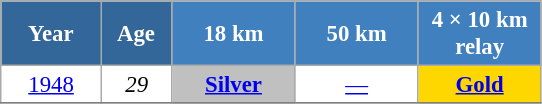<table class="wikitable" style="font-size:95%; text-align:center; border:grey solid 1px; border-collapse:collapse; background:#ffffff;">
<tr>
<th style="background-color:#369; color:white; width:60px;"> Year </th>
<th style="background-color:#369; color:white; width:40px;"> Age </th>
<th style="background-color:#4180be; color:white; width:75px;"> 18 km </th>
<th style="background-color:#4180be; color:white; width:75px;"> 50 km </th>
<th style="background-color:#4180be; color:white; width:75px;"> 4 × 10 km <br> relay </th>
</tr>
<tr>
<td><a href='#'>1948</a></td>
<td><em>29</em></td>
<td style="background:silver;"><a href='#'><strong>Silver</strong></a></td>
<td><a href='#'>—</a></td>
<td style="background:gold;"><a href='#'><strong>Gold</strong></a></td>
</tr>
<tr>
</tr>
</table>
